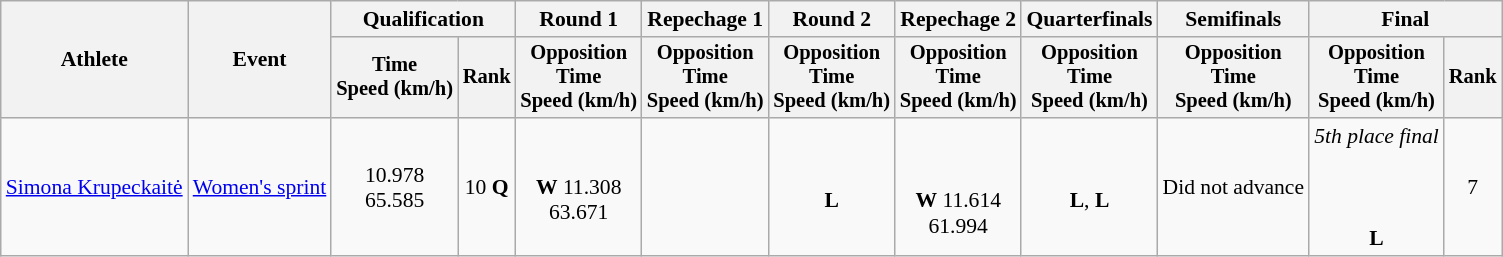<table class="wikitable" style="font-size:90%">
<tr>
<th rowspan="2">Athlete</th>
<th rowspan="2">Event</th>
<th colspan=2>Qualification</th>
<th>Round 1</th>
<th>Repechage 1</th>
<th>Round 2</th>
<th>Repechage 2</th>
<th>Quarterfinals</th>
<th>Semifinals</th>
<th colspan=2>Final</th>
</tr>
<tr style="font-size:95%">
<th>Time<br>Speed (km/h)</th>
<th>Rank</th>
<th>Opposition<br>Time<br>Speed (km/h)</th>
<th>Opposition<br>Time<br>Speed (km/h)</th>
<th>Opposition<br>Time<br>Speed (km/h)</th>
<th>Opposition<br>Time<br>Speed (km/h)</th>
<th>Opposition<br>Time<br>Speed (km/h)</th>
<th>Opposition<br>Time<br>Speed (km/h)</th>
<th>Opposition<br>Time<br>Speed (km/h)</th>
<th>Rank</th>
</tr>
<tr align=center>
<td align=left><a href='#'>Simona Krupeckaitė</a></td>
<td align=left><a href='#'>Women's sprint</a></td>
<td>10.978<br>65.585</td>
<td>10 <strong>Q</strong></td>
<td><br><strong>W</strong> 11.308<br>63.671</td>
<td></td>
<td><br><strong>L</strong></td>
<td><br><br><strong>W</strong> 11.614<br>61.994</td>
<td><br><strong>L</strong>, <strong>L</strong></td>
<td>Did not advance</td>
<td><em>5th place final</em><br><br><br><br><strong>L</strong></td>
<td>7</td>
</tr>
</table>
